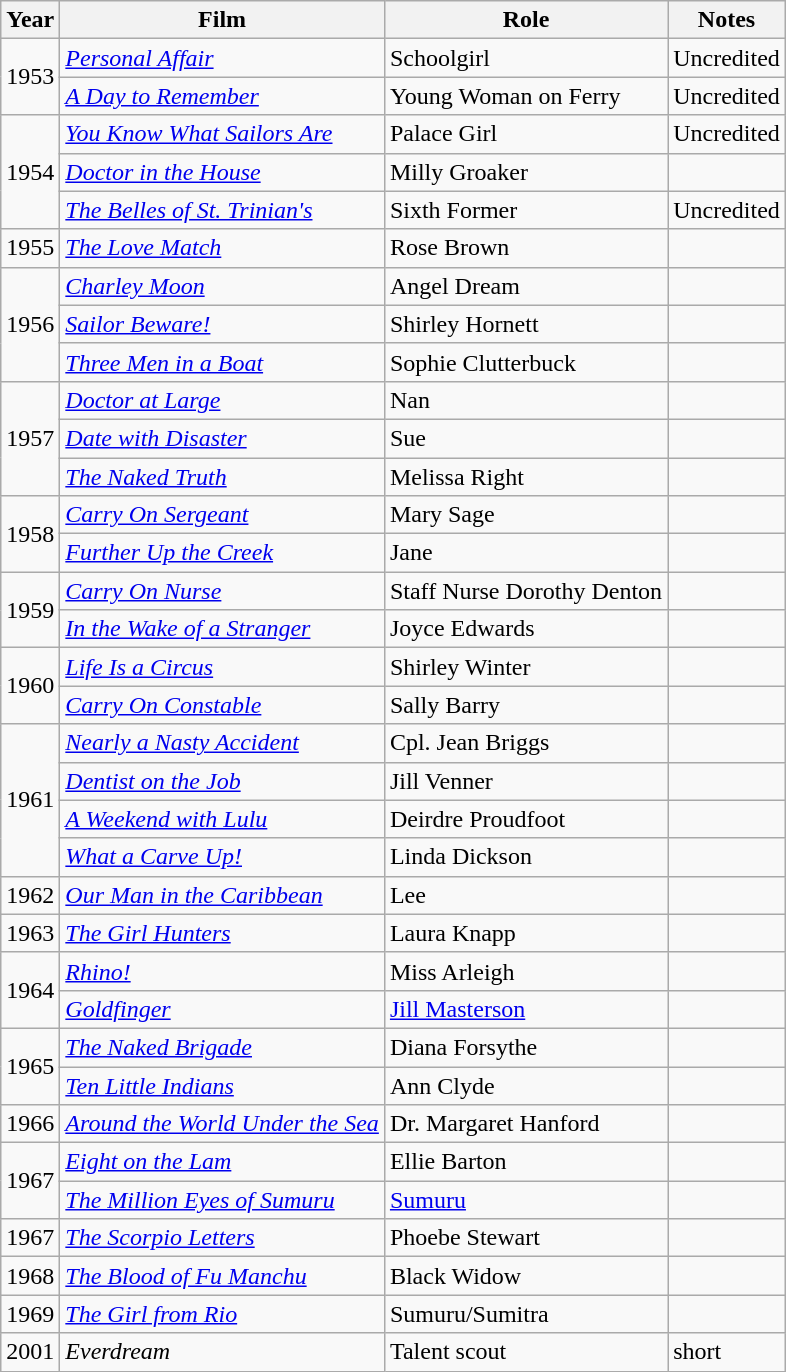<table class="wikitable sortable">
<tr>
<th>Year</th>
<th>Film</th>
<th>Role</th>
<th>Notes</th>
</tr>
<tr>
<td rowspan=2>1953</td>
<td><em><a href='#'>Personal Affair</a></em></td>
<td>Schoolgirl</td>
<td>Uncredited</td>
</tr>
<tr>
<td><em><a href='#'>A Day to Remember</a></em></td>
<td>Young Woman on Ferry</td>
<td>Uncredited</td>
</tr>
<tr>
<td rowspan=3>1954</td>
<td><em><a href='#'>You Know What Sailors Are</a></em></td>
<td>Palace Girl</td>
<td>Uncredited</td>
</tr>
<tr>
<td><em><a href='#'>Doctor in the House</a></em></td>
<td>Milly Groaker</td>
<td></td>
</tr>
<tr>
<td><em><a href='#'>The Belles of St. Trinian's</a></em></td>
<td>Sixth Former</td>
<td>Uncredited</td>
</tr>
<tr>
<td>1955</td>
<td><em><a href='#'>The Love Match</a></em></td>
<td>Rose Brown</td>
<td></td>
</tr>
<tr>
<td rowspan=3>1956</td>
<td><em><a href='#'>Charley Moon</a></em></td>
<td>Angel Dream</td>
<td></td>
</tr>
<tr>
<td><em><a href='#'>Sailor Beware!</a></em></td>
<td>Shirley Hornett</td>
<td></td>
</tr>
<tr>
<td><em><a href='#'>Three Men in a Boat</a></em></td>
<td>Sophie Clutterbuck</td>
<td></td>
</tr>
<tr>
<td rowspan=3>1957</td>
<td><em><a href='#'>Doctor at Large</a></em></td>
<td>Nan</td>
<td></td>
</tr>
<tr>
<td><em><a href='#'>Date with Disaster</a></em></td>
<td>Sue</td>
<td></td>
</tr>
<tr>
<td><em><a href='#'>The Naked Truth</a></em></td>
<td>Melissa Right</td>
<td></td>
</tr>
<tr>
<td rowspan=2>1958</td>
<td><em><a href='#'>Carry On Sergeant</a></em></td>
<td>Mary Sage</td>
<td></td>
</tr>
<tr>
<td><em><a href='#'>Further Up the Creek</a></em></td>
<td>Jane</td>
<td></td>
</tr>
<tr>
<td rowspan=2>1959</td>
<td><em><a href='#'>Carry On Nurse</a></em></td>
<td>Staff Nurse Dorothy Denton</td>
<td></td>
</tr>
<tr>
<td><em><a href='#'>In the Wake of a Stranger</a></em></td>
<td>Joyce Edwards</td>
<td></td>
</tr>
<tr>
<td rowspan=2>1960</td>
<td><em><a href='#'>Life Is a Circus</a></em></td>
<td>Shirley Winter</td>
<td></td>
</tr>
<tr>
<td><em><a href='#'>Carry On Constable</a></em></td>
<td>Sally Barry</td>
<td></td>
</tr>
<tr>
<td rowspan=4>1961</td>
<td><em><a href='#'>Nearly a Nasty Accident</a></em></td>
<td>Cpl. Jean Briggs</td>
<td></td>
</tr>
<tr>
<td><em><a href='#'>Dentist on the Job</a></em></td>
<td>Jill Venner</td>
<td></td>
</tr>
<tr>
<td><em><a href='#'>A Weekend with Lulu</a></em></td>
<td>Deirdre Proudfoot</td>
<td></td>
</tr>
<tr>
<td><em><a href='#'>What a Carve Up!</a></em></td>
<td>Linda Dickson</td>
<td></td>
</tr>
<tr>
<td>1962</td>
<td><em><a href='#'>Our Man in the Caribbean</a></em></td>
<td>Lee</td>
<td></td>
</tr>
<tr>
<td>1963</td>
<td><em><a href='#'>The Girl Hunters</a></em></td>
<td>Laura Knapp</td>
<td></td>
</tr>
<tr>
<td rowspan=2>1964</td>
<td><em><a href='#'>Rhino!</a></em></td>
<td>Miss Arleigh</td>
<td></td>
</tr>
<tr>
<td><em><a href='#'>Goldfinger</a></em></td>
<td><a href='#'>Jill Masterson</a></td>
<td></td>
</tr>
<tr>
<td rowspan=2>1965</td>
<td><em><a href='#'>The Naked Brigade</a></em></td>
<td>Diana Forsythe</td>
<td></td>
</tr>
<tr>
<td><em><a href='#'>Ten Little Indians</a></em></td>
<td>Ann Clyde</td>
<td></td>
</tr>
<tr>
<td>1966</td>
<td><em><a href='#'>Around the World Under the Sea</a></em></td>
<td>Dr. Margaret Hanford</td>
<td></td>
</tr>
<tr>
<td rowspan=2>1967</td>
<td><em><a href='#'>Eight on the Lam</a></em></td>
<td>Ellie Barton</td>
<td></td>
</tr>
<tr>
<td><em><a href='#'>The Million Eyes of Sumuru</a></em></td>
<td><a href='#'>Sumuru</a></td>
<td></td>
</tr>
<tr>
<td>1967</td>
<td><em><a href='#'>The Scorpio Letters</a></em></td>
<td>Phoebe Stewart</td>
<td></td>
</tr>
<tr>
<td>1968</td>
<td><em><a href='#'>The Blood of Fu Manchu</a></em></td>
<td>Black Widow</td>
<td></td>
</tr>
<tr>
<td>1969</td>
<td><em><a href='#'>The Girl from Rio</a></em></td>
<td>Sumuru/Sumitra</td>
<td></td>
</tr>
<tr>
<td>2001</td>
<td><em>Everdream</em></td>
<td>Talent scout</td>
<td>short</td>
</tr>
</table>
